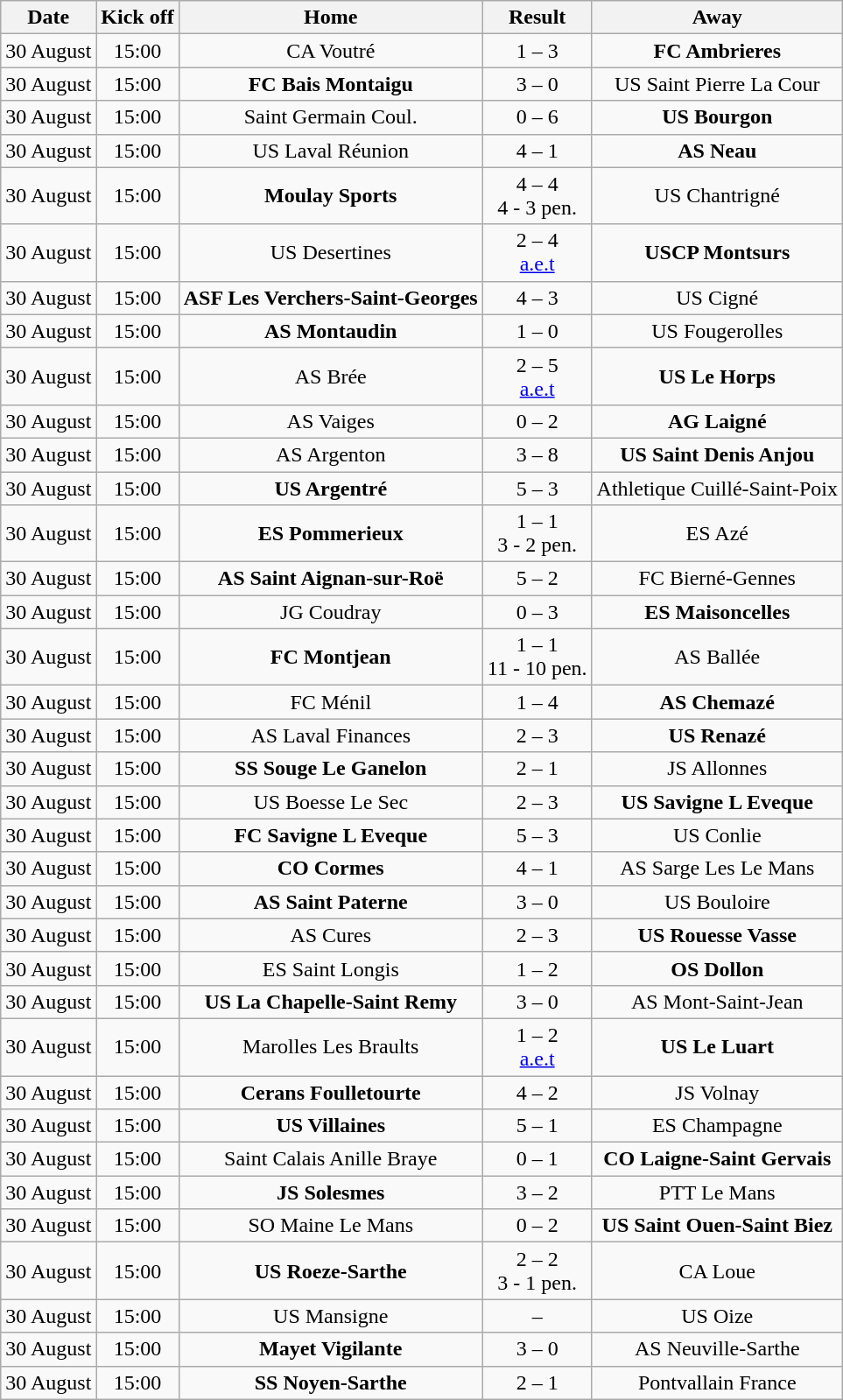<table class="wikitable" style="text-align: center">
<tr>
<th scope="col">Date</th>
<th scope="col">Kick off</th>
<th scope="col">Home</th>
<th scope="col">Result</th>
<th scope="col">Away</th>
</tr>
<tr>
<td>30 August</td>
<td>15:00</td>
<td>CA Voutré</td>
<td>1 – 3</td>
<td><strong>FC Ambrieres</strong></td>
</tr>
<tr>
<td>30 August</td>
<td>15:00</td>
<td><strong>FC Bais Montaigu</strong></td>
<td>3 – 0</td>
<td>US Saint Pierre La Cour</td>
</tr>
<tr>
<td>30 August</td>
<td>15:00</td>
<td>Saint Germain Coul.</td>
<td>0 – 6</td>
<td><strong>US Bourgon</strong></td>
</tr>
<tr>
<td>30 August</td>
<td>15:00</td>
<td>US Laval Réunion</td>
<td>4 – 1</td>
<td><strong>AS Neau</strong></td>
</tr>
<tr>
<td>30 August</td>
<td>15:00</td>
<td><strong>Moulay Sports</strong></td>
<td>4 – 4 <br> 4 - 3 pen.</td>
<td>US Chantrigné</td>
</tr>
<tr>
<td>30 August</td>
<td>15:00</td>
<td>US Desertines</td>
<td>2 – 4 <br> <a href='#'>a.e.t</a></td>
<td><strong>USCP Montsurs</strong></td>
</tr>
<tr>
<td>30 August</td>
<td>15:00</td>
<td><strong>ASF Les Verchers-Saint-Georges</strong></td>
<td>4 – 3</td>
<td>US Cigné</td>
</tr>
<tr>
<td>30 August</td>
<td>15:00</td>
<td><strong>AS Montaudin</strong></td>
<td>1 – 0</td>
<td>US Fougerolles</td>
</tr>
<tr>
<td>30 August</td>
<td>15:00</td>
<td>AS Brée</td>
<td>2 – 5 <br> <a href='#'>a.e.t</a></td>
<td><strong>US Le Horps</strong></td>
</tr>
<tr>
<td>30 August</td>
<td>15:00</td>
<td>AS Vaiges</td>
<td>0 – 2</td>
<td><strong>AG Laigné</strong></td>
</tr>
<tr>
<td>30 August</td>
<td>15:00</td>
<td>AS Argenton</td>
<td>3 – 8</td>
<td><strong>US Saint Denis Anjou</strong></td>
</tr>
<tr>
<td>30 August</td>
<td>15:00</td>
<td><strong>US Argentré</strong></td>
<td>5 – 3</td>
<td>Athletique Cuillé-Saint-Poix</td>
</tr>
<tr>
<td>30 August</td>
<td>15:00</td>
<td><strong>ES Pommerieux</strong></td>
<td>1 – 1 <br> 3 - 2 pen.</td>
<td>ES Azé</td>
</tr>
<tr>
<td>30 August</td>
<td>15:00</td>
<td><strong>AS Saint Aignan-sur-Roë</strong></td>
<td>5 – 2</td>
<td>FC Bierné-Gennes</td>
</tr>
<tr>
<td>30 August</td>
<td>15:00</td>
<td>JG Coudray</td>
<td>0 – 3</td>
<td><strong>ES Maisoncelles</strong></td>
</tr>
<tr>
<td>30 August</td>
<td>15:00</td>
<td><strong>FC Montjean</strong></td>
<td>1 – 1 <br> 11 - 10 pen.</td>
<td>AS Ballée</td>
</tr>
<tr>
<td>30 August</td>
<td>15:00</td>
<td>FC Ménil</td>
<td>1 – 4</td>
<td><strong>AS Chemazé</strong></td>
</tr>
<tr>
<td>30 August</td>
<td>15:00</td>
<td>AS Laval Finances</td>
<td>2 – 3</td>
<td><strong>US Renazé</strong></td>
</tr>
<tr>
<td>30 August</td>
<td>15:00</td>
<td><strong>SS Souge Le Ganelon</strong></td>
<td>2 – 1</td>
<td>JS Allonnes</td>
</tr>
<tr>
<td>30 August</td>
<td>15:00</td>
<td>US Boesse Le Sec</td>
<td>2 – 3</td>
<td><strong>US Savigne L Eveque</strong></td>
</tr>
<tr>
<td>30 August</td>
<td>15:00</td>
<td><strong>FC Savigne L Eveque</strong></td>
<td>5 – 3</td>
<td>US Conlie</td>
</tr>
<tr>
<td>30 August</td>
<td>15:00</td>
<td><strong>CO Cormes</strong></td>
<td>4 – 1</td>
<td>AS Sarge Les Le Mans</td>
</tr>
<tr>
<td>30 August</td>
<td>15:00</td>
<td><strong>AS Saint Paterne</strong></td>
<td>3 – 0</td>
<td>US Bouloire</td>
</tr>
<tr>
<td>30 August</td>
<td>15:00</td>
<td>AS Cures</td>
<td>2 – 3</td>
<td><strong>US Rouesse Vasse</strong></td>
</tr>
<tr>
<td>30 August</td>
<td>15:00</td>
<td>ES Saint Longis</td>
<td>1 – 2</td>
<td><strong>OS Dollon</strong></td>
</tr>
<tr>
<td>30 August</td>
<td>15:00</td>
<td><strong>US La Chapelle-Saint Remy</strong></td>
<td>3 – 0</td>
<td>AS Mont-Saint-Jean</td>
</tr>
<tr>
<td>30 August</td>
<td>15:00</td>
<td>Marolles Les Braults</td>
<td>1 – 2 <br> <a href='#'>a.e.t</a></td>
<td><strong>US Le Luart</strong></td>
</tr>
<tr>
<td>30 August</td>
<td>15:00</td>
<td><strong>Cerans Foulletourte</strong></td>
<td>4 – 2</td>
<td>JS Volnay</td>
</tr>
<tr>
<td>30 August</td>
<td>15:00</td>
<td><strong>US Villaines</strong></td>
<td>5 – 1</td>
<td>ES Champagne</td>
</tr>
<tr>
<td>30 August</td>
<td>15:00</td>
<td>Saint Calais Anille Braye</td>
<td>0 – 1</td>
<td><strong>CO Laigne-Saint Gervais</strong></td>
</tr>
<tr>
<td>30 August</td>
<td>15:00</td>
<td><strong>JS Solesmes</strong></td>
<td>3 – 2</td>
<td>PTT Le Mans</td>
</tr>
<tr>
<td>30 August</td>
<td>15:00</td>
<td>SO Maine Le Mans</td>
<td>0 – 2</td>
<td><strong>US Saint Ouen-Saint Biez</strong></td>
</tr>
<tr>
<td>30 August</td>
<td>15:00</td>
<td><strong>US Roeze-Sarthe</strong></td>
<td>2 – 2 <br> 3 - 1 pen.</td>
<td>CA Loue</td>
</tr>
<tr>
<td>30 August</td>
<td>15:00</td>
<td>US Mansigne</td>
<td>–</td>
<td>US Oize</td>
</tr>
<tr>
<td>30 August</td>
<td>15:00</td>
<td><strong>Mayet Vigilante</strong></td>
<td>3 – 0</td>
<td>AS Neuville-Sarthe</td>
</tr>
<tr>
<td>30 August</td>
<td>15:00</td>
<td><strong>SS Noyen-Sarthe</strong></td>
<td>2 – 1</td>
<td>Pontvallain France</td>
</tr>
</table>
